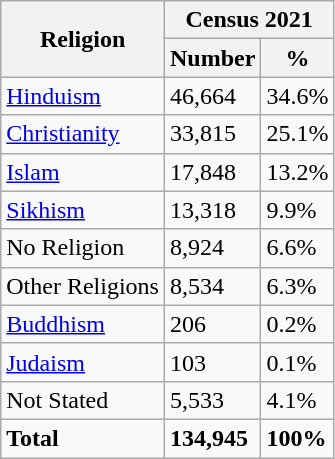<table class="wikitable">
<tr>
<th rowspan="2">Religion</th>
<th colspan="2">Census 2021</th>
</tr>
<tr>
<th>Number</th>
<th>%</th>
</tr>
<tr>
<td> <a href='#'>Hinduism</a></td>
<td>46,664</td>
<td>34.6%</td>
</tr>
<tr>
<td> <a href='#'>Christianity</a></td>
<td>33,815</td>
<td>25.1%</td>
</tr>
<tr>
<td> <a href='#'>Islam</a></td>
<td>17,848</td>
<td>13.2%</td>
</tr>
<tr>
<td> <a href='#'>Sikhism</a></td>
<td>13,318</td>
<td>9.9%</td>
</tr>
<tr>
<td>No Religion</td>
<td>8,924</td>
<td>6.6%</td>
</tr>
<tr>
<td>Other Religions</td>
<td>8,534</td>
<td>6.3%</td>
</tr>
<tr>
<td> <a href='#'>Buddhism</a></td>
<td>206</td>
<td>0.2%</td>
</tr>
<tr>
<td> <a href='#'>Judaism</a></td>
<td>103</td>
<td>0.1%</td>
</tr>
<tr>
<td>Not Stated</td>
<td>5,533</td>
<td>4.1%</td>
</tr>
<tr>
<td><strong>Total</strong></td>
<td><strong>134,945</strong></td>
<td><strong>100%</strong></td>
</tr>
</table>
